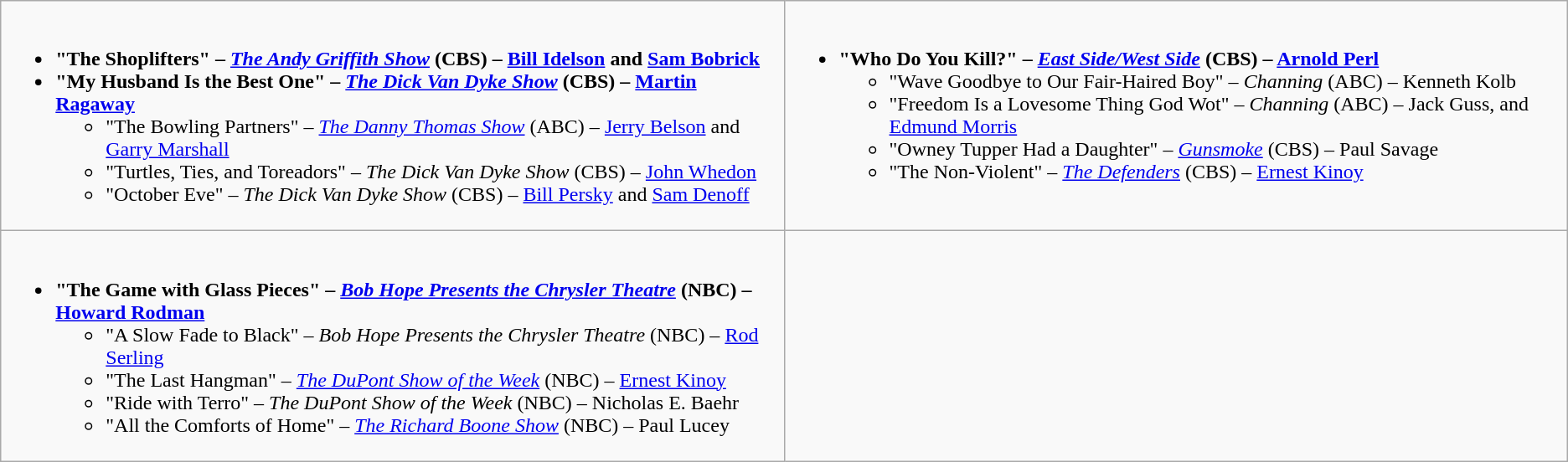<table class="wikitable">
<tr>
<td valign="top" width="50%"><br><ul><li><strong>"The Shoplifters" – <em><a href='#'>The Andy Griffith Show</a></em> (CBS) – <a href='#'>Bill Idelson</a> and <a href='#'>Sam Bobrick</a></strong></li><li><strong>"My Husband Is the Best One" – <em><a href='#'>The Dick Van Dyke Show</a></em> (CBS) – <a href='#'>Martin Ragaway</a></strong><ul><li>"The Bowling Partners" – <em><a href='#'>The Danny Thomas Show</a></em> (ABC) – <a href='#'>Jerry Belson</a> and <a href='#'>Garry Marshall</a></li><li>"Turtles, Ties, and Toreadors" – <em>The Dick Van Dyke Show</em> (CBS) – <a href='#'>John Whedon</a></li><li>"October Eve" – <em>The Dick Van Dyke Show</em> (CBS) – <a href='#'>Bill Persky</a> and <a href='#'>Sam Denoff</a></li></ul></li></ul></td>
<td valign="top"><br><ul><li><strong>"Who Do You Kill?" – <em><a href='#'>East Side/West Side</a></em> (CBS) – <a href='#'>Arnold Perl</a></strong><ul><li>"Wave Goodbye to Our Fair-Haired Boy" – <em>Channing</em> (ABC) – Kenneth Kolb</li><li>"Freedom Is a Lovesome Thing God Wot" – <em>Channing</em> (ABC) – Jack Guss, and <a href='#'>Edmund Morris</a></li><li>"Owney Tupper Had a Daughter" – <em><a href='#'>Gunsmoke</a></em> (CBS) – Paul Savage</li><li>"The Non-Violent" – <em><a href='#'>The Defenders</a></em> (CBS) – <a href='#'>Ernest Kinoy</a></li></ul></li></ul></td>
</tr>
<tr>
<td valign="top"><br><ul><li><strong>"The Game with Glass Pieces" – <em><a href='#'>Bob Hope Presents the Chrysler Theatre</a></em> (NBC) – <a href='#'>Howard Rodman</a></strong><ul><li>"A Slow Fade to Black" – <em>Bob Hope Presents the Chrysler Theatre</em> (NBC) – <a href='#'>Rod Serling</a></li><li>"The Last Hangman" – <em><a href='#'>The DuPont Show of the Week</a></em> (NBC) – <a href='#'>Ernest Kinoy</a></li><li>"Ride with Terro" – <em>The DuPont Show of the Week</em> (NBC) – Nicholas E. Baehr</li><li>"All the Comforts of Home" – <em><a href='#'>The Richard Boone Show</a></em> (NBC) – Paul Lucey</li></ul></li></ul></td>
</tr>
</table>
